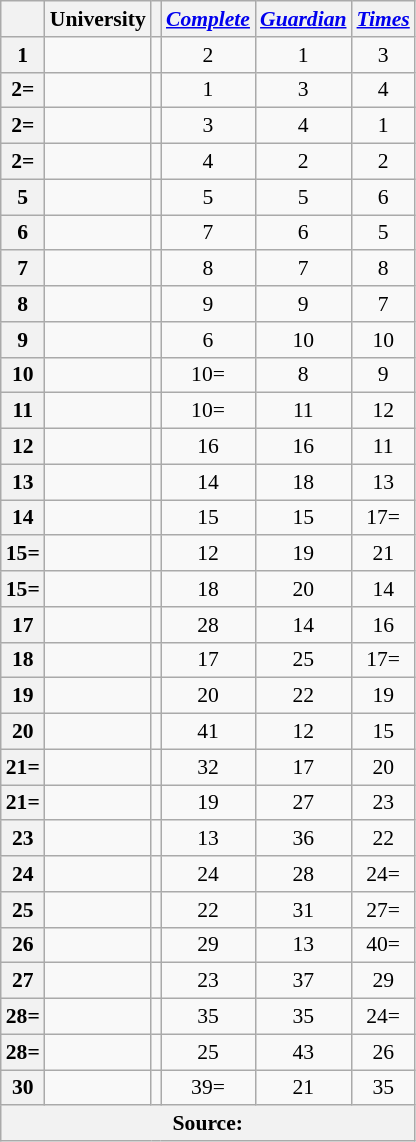<table class="wikitable sortable" style="font-size:90%; text-align:center;">
<tr>
<th></th>
<th>University</th>
<th></th>
<th><em><a href='#'>Complete</a></em></th>
<th><em><a href='#'>Guardian</a></em></th>
<th><em><a href='#'>Times</a></em></th>
</tr>
<tr>
<th>1</th>
<td nowrap align=left></td>
<td></td>
<td>2</td>
<td>1</td>
<td>3</td>
</tr>
<tr>
<th>2=</th>
<td nowrap align=left></td>
<td></td>
<td>1</td>
<td>3</td>
<td>4</td>
</tr>
<tr>
<th>2=</th>
<td nowrap align=left></td>
<td></td>
<td>3</td>
<td>4</td>
<td>1</td>
</tr>
<tr>
<th>2=</th>
<td nowrap align=left></td>
<td></td>
<td>4</td>
<td>2</td>
<td>2</td>
</tr>
<tr>
<th>5</th>
<td nowrap align=left></td>
<td></td>
<td>5</td>
<td>5</td>
<td>6</td>
</tr>
<tr>
<th>6</th>
<td nowrap align=left></td>
<td></td>
<td>7</td>
<td>6</td>
<td>5</td>
</tr>
<tr>
<th>7</th>
<td nowrap align=left></td>
<td></td>
<td>8</td>
<td>7</td>
<td>8</td>
</tr>
<tr>
<th>8</th>
<td nowrap align=left></td>
<td></td>
<td>9</td>
<td>9</td>
<td>7</td>
</tr>
<tr>
<th>9</th>
<td nowrap align=left></td>
<td></td>
<td>6</td>
<td>10</td>
<td>10</td>
</tr>
<tr>
<th>10</th>
<td nowrap align=left></td>
<td></td>
<td>10=</td>
<td>8</td>
<td>9</td>
</tr>
<tr>
<th>11</th>
<td nowrap align=left></td>
<td></td>
<td>10=</td>
<td>11</td>
<td>12</td>
</tr>
<tr>
<th>12</th>
<td nowrap align=left></td>
<td></td>
<td>16</td>
<td>16</td>
<td>11</td>
</tr>
<tr>
<th>13</th>
<td nowrap align=left></td>
<td></td>
<td>14</td>
<td>18</td>
<td>13</td>
</tr>
<tr>
<th>14</th>
<td nowrap align=left></td>
<td></td>
<td>15</td>
<td>15</td>
<td>17=</td>
</tr>
<tr>
<th>15=</th>
<td nowrap align=left></td>
<td></td>
<td>12</td>
<td>19</td>
<td>21</td>
</tr>
<tr>
<th>15=</th>
<td nowrap align=left></td>
<td></td>
<td>18</td>
<td>20</td>
<td>14</td>
</tr>
<tr>
<th>17</th>
<td nowrap align=left></td>
<td></td>
<td>28</td>
<td>14</td>
<td>16</td>
</tr>
<tr>
<th>18</th>
<td nowrap align=left></td>
<td></td>
<td>17</td>
<td>25</td>
<td>17=</td>
</tr>
<tr>
<th>19</th>
<td nowrap align=left></td>
<td></td>
<td>20</td>
<td>22</td>
<td>19</td>
</tr>
<tr>
<th>20</th>
<td nowrap align=left></td>
<td></td>
<td>41</td>
<td>12</td>
<td>15</td>
</tr>
<tr>
<th>21=</th>
<td nowrap align=left></td>
<td></td>
<td>32</td>
<td>17</td>
<td>20</td>
</tr>
<tr>
<th>21=</th>
<td nowrap align=left></td>
<td></td>
<td>19</td>
<td>27</td>
<td>23</td>
</tr>
<tr>
<th>23</th>
<td nowrap align=left></td>
<td></td>
<td>13</td>
<td>36</td>
<td>22</td>
</tr>
<tr>
<th>24</th>
<td nowrap align=left></td>
<td></td>
<td>24</td>
<td>28</td>
<td>24=</td>
</tr>
<tr>
<th>25</th>
<td nowrap align=left></td>
<td></td>
<td>22</td>
<td>31</td>
<td>27=</td>
</tr>
<tr>
<th>26</th>
<td nowrap align=left></td>
<td></td>
<td>29</td>
<td>13</td>
<td>40=</td>
</tr>
<tr>
<th>27</th>
<td nowrap align=left></td>
<td></td>
<td>23</td>
<td>37</td>
<td>29</td>
</tr>
<tr>
<th>28=</th>
<td nowrap align=left></td>
<td></td>
<td>35</td>
<td>35</td>
<td>24=</td>
</tr>
<tr>
<th>28=</th>
<td nowrap align=left></td>
<td></td>
<td>25</td>
<td>43</td>
<td>26</td>
</tr>
<tr>
<th>30</th>
<td nowrap align=left></td>
<td></td>
<td>39=</td>
<td>21</td>
<td>35</td>
</tr>
<tr>
<th colspan="6">Source:</th>
</tr>
</table>
